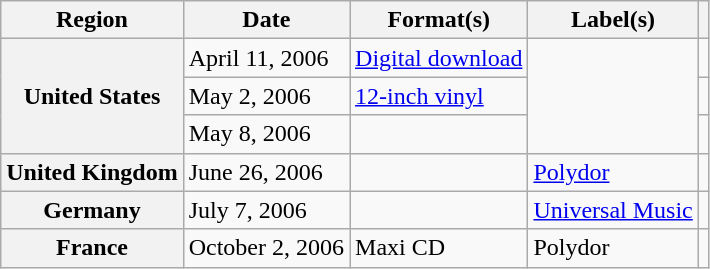<table class="wikitable plainrowheaders">
<tr>
<th scope="col">Region</th>
<th scope="col">Date</th>
<th scope="col">Format(s)</th>
<th scope="col">Label(s)</th>
<th scope="col"></th>
</tr>
<tr>
<th scope="row" rowspan="3">United States</th>
<td>April 11, 2006</td>
<td><a href='#'>Digital download</a></td>
<td rowspan="3"></td>
<td align="center"></td>
</tr>
<tr>
<td>May 2, 2006</td>
<td><a href='#'>12-inch vinyl</a></td>
<td></td>
</tr>
<tr>
<td>May 8, 2006</td>
<td></td>
<td align="center"></td>
</tr>
<tr>
<th scope="row">United Kingdom</th>
<td>June 26, 2006</td>
<td></td>
<td><a href='#'>Polydor</a></td>
<td align="center"></td>
</tr>
<tr>
<th scope="row">Germany</th>
<td>July 7, 2006</td>
<td></td>
<td><a href='#'>Universal Music</a></td>
<td align="center"></td>
</tr>
<tr>
<th scope="row">France</th>
<td>October 2, 2006</td>
<td>Maxi CD</td>
<td>Polydor</td>
<td></td>
</tr>
</table>
